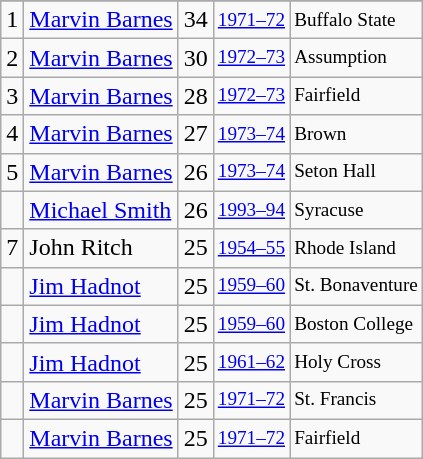<table class="wikitable">
<tr>
</tr>
<tr>
<td>1</td>
<td><a href='#'>Marvin Barnes</a></td>
<td>34</td>
<td style="font-size:80%;"><a href='#'>1971–72</a></td>
<td style="font-size:80%;">Buffalo State</td>
</tr>
<tr>
<td>2</td>
<td><a href='#'>Marvin Barnes</a></td>
<td>30</td>
<td style="font-size:80%;"><a href='#'>1972–73</a></td>
<td style="font-size:80%;">Assumption</td>
</tr>
<tr>
<td>3</td>
<td><a href='#'>Marvin Barnes</a></td>
<td>28</td>
<td style="font-size:80%;"><a href='#'>1972–73</a></td>
<td style="font-size:80%;">Fairfield</td>
</tr>
<tr>
<td>4</td>
<td><a href='#'>Marvin Barnes</a></td>
<td>27</td>
<td style="font-size:80%;"><a href='#'>1973–74</a></td>
<td style="font-size:80%;">Brown</td>
</tr>
<tr>
<td>5</td>
<td><a href='#'>Marvin Barnes</a></td>
<td>26</td>
<td style="font-size:80%;"><a href='#'>1973–74</a></td>
<td style="font-size:80%;">Seton Hall</td>
</tr>
<tr>
<td></td>
<td><a href='#'>Michael Smith</a></td>
<td>26</td>
<td style="font-size:80%;"><a href='#'>1993–94</a></td>
<td style="font-size:80%;">Syracuse</td>
</tr>
<tr>
<td>7</td>
<td>John Ritch</td>
<td>25</td>
<td style="font-size:80%;"><a href='#'>1954–55</a></td>
<td style="font-size:80%;">Rhode Island</td>
</tr>
<tr>
<td></td>
<td><a href='#'>Jim Hadnot</a></td>
<td>25</td>
<td style="font-size:80%;"><a href='#'>1959–60</a></td>
<td style="font-size:80%;">St. Bonaventure</td>
</tr>
<tr>
<td></td>
<td><a href='#'>Jim Hadnot</a></td>
<td>25</td>
<td style="font-size:80%;"><a href='#'>1959–60</a></td>
<td style="font-size:80%;">Boston College</td>
</tr>
<tr>
<td></td>
<td><a href='#'>Jim Hadnot</a></td>
<td>25</td>
<td style="font-size:80%;"><a href='#'>1961–62</a></td>
<td style="font-size:80%;">Holy Cross</td>
</tr>
<tr>
<td></td>
<td><a href='#'>Marvin Barnes</a></td>
<td>25</td>
<td style="font-size:80%;"><a href='#'>1971–72</a></td>
<td style="font-size:80%;">St. Francis</td>
</tr>
<tr>
<td></td>
<td><a href='#'>Marvin Barnes</a></td>
<td>25</td>
<td style="font-size:80%;"><a href='#'>1971–72</a></td>
<td style="font-size:80%;">Fairfield</td>
</tr>
</table>
